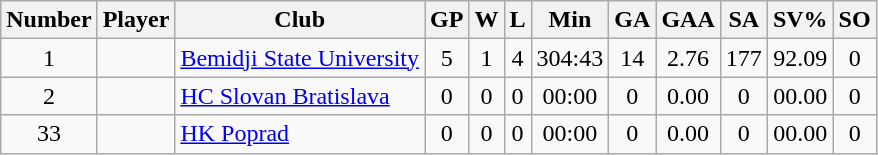<table class="wikitable sortable" style="text-align: center;">
<tr>
<th>Number</th>
<th>Player</th>
<th>Club</th>
<th>GP</th>
<th>W</th>
<th>L</th>
<th>Min</th>
<th>GA</th>
<th>GAA</th>
<th>SA</th>
<th>SV%</th>
<th>SO</th>
</tr>
<tr>
<td>1</td>
<td align=left></td>
<td align=left> <a href='#'>Bemidji State University</a></td>
<td>5</td>
<td>1</td>
<td>4</td>
<td>304:43</td>
<td>14</td>
<td>2.76</td>
<td>177</td>
<td>92.09</td>
<td>0</td>
</tr>
<tr>
<td>2</td>
<td align=left></td>
<td align=left> <a href='#'>HC Slovan Bratislava</a></td>
<td>0</td>
<td>0</td>
<td>0</td>
<td>00:00</td>
<td>0</td>
<td>0.00</td>
<td>0</td>
<td>00.00</td>
<td>0</td>
</tr>
<tr>
<td>33</td>
<td align=left></td>
<td align=left> <a href='#'>HK Poprad</a></td>
<td>0</td>
<td>0</td>
<td>0</td>
<td>00:00</td>
<td>0</td>
<td>0.00</td>
<td>0</td>
<td>00.00</td>
<td>0</td>
</tr>
</table>
